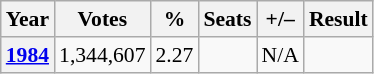<table class="wikitable" style="text-align:center; font-size:90%">
<tr>
<th>Year</th>
<th>Votes</th>
<th>%</th>
<th>Seats</th>
<th>+/–</th>
<th>Result</th>
</tr>
<tr>
<th><a href='#'>1984</a></th>
<td>1,344,607</td>
<td>2.27</td>
<td></td>
<td>N/A</td>
<td></td>
</tr>
</table>
